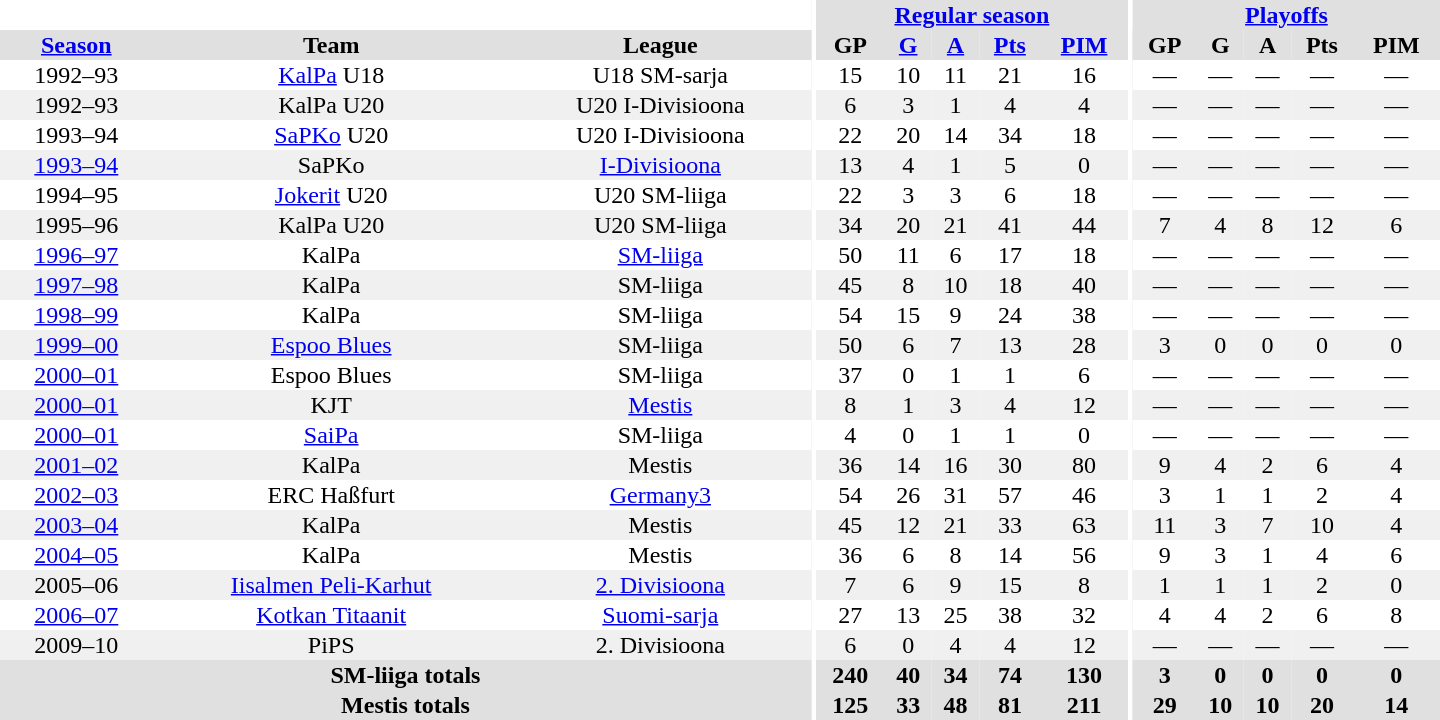<table border="0" cellpadding="1" cellspacing="0" style="text-align:center; width:60em">
<tr bgcolor="#e0e0e0">
<th colspan="3" bgcolor="#ffffff"></th>
<th rowspan="99" bgcolor="#ffffff"></th>
<th colspan="5"><a href='#'>Regular season</a></th>
<th rowspan="99" bgcolor="#ffffff"></th>
<th colspan="5"><a href='#'>Playoffs</a></th>
</tr>
<tr bgcolor="#e0e0e0">
<th><a href='#'>Season</a></th>
<th>Team</th>
<th>League</th>
<th>GP</th>
<th><a href='#'>G</a></th>
<th><a href='#'>A</a></th>
<th><a href='#'>Pts</a></th>
<th><a href='#'>PIM</a></th>
<th>GP</th>
<th>G</th>
<th>A</th>
<th>Pts</th>
<th>PIM</th>
</tr>
<tr>
<td>1992–93</td>
<td><a href='#'>KalPa</a> U18</td>
<td>U18 SM-sarja</td>
<td>15</td>
<td>10</td>
<td>11</td>
<td>21</td>
<td>16</td>
<td>—</td>
<td>—</td>
<td>—</td>
<td>—</td>
<td>—</td>
</tr>
<tr bgcolor="#f0f0f0">
<td>1992–93</td>
<td>KalPa U20</td>
<td>U20 I-Divisioona</td>
<td>6</td>
<td>3</td>
<td>1</td>
<td>4</td>
<td>4</td>
<td>—</td>
<td>—</td>
<td>—</td>
<td>—</td>
<td>—</td>
</tr>
<tr>
<td>1993–94</td>
<td><a href='#'>SaPKo</a> U20</td>
<td>U20 I-Divisioona</td>
<td>22</td>
<td>20</td>
<td>14</td>
<td>34</td>
<td>18</td>
<td>—</td>
<td>—</td>
<td>—</td>
<td>—</td>
<td>—</td>
</tr>
<tr bgcolor="#f0f0f0">
<td><a href='#'>1993–94</a></td>
<td>SaPKo</td>
<td><a href='#'>I-Divisioona</a></td>
<td>13</td>
<td>4</td>
<td>1</td>
<td>5</td>
<td>0</td>
<td>—</td>
<td>—</td>
<td>—</td>
<td>—</td>
<td>—</td>
</tr>
<tr>
<td>1994–95</td>
<td><a href='#'>Jokerit</a> U20</td>
<td>U20 SM-liiga</td>
<td>22</td>
<td>3</td>
<td>3</td>
<td>6</td>
<td>18</td>
<td>—</td>
<td>—</td>
<td>—</td>
<td>—</td>
<td>—</td>
</tr>
<tr bgcolor="#f0f0f0">
<td>1995–96</td>
<td>KalPa U20</td>
<td>U20 SM-liiga</td>
<td>34</td>
<td>20</td>
<td>21</td>
<td>41</td>
<td>44</td>
<td>7</td>
<td>4</td>
<td>8</td>
<td>12</td>
<td>6</td>
</tr>
<tr>
<td><a href='#'>1996–97</a></td>
<td>KalPa</td>
<td><a href='#'>SM-liiga</a></td>
<td>50</td>
<td>11</td>
<td>6</td>
<td>17</td>
<td>18</td>
<td>—</td>
<td>—</td>
<td>—</td>
<td>—</td>
<td>—</td>
</tr>
<tr bgcolor="#f0f0f0">
<td><a href='#'>1997–98</a></td>
<td>KalPa</td>
<td>SM-liiga</td>
<td>45</td>
<td>8</td>
<td>10</td>
<td>18</td>
<td>40</td>
<td>—</td>
<td>—</td>
<td>—</td>
<td>—</td>
<td>—</td>
</tr>
<tr>
<td><a href='#'>1998–99</a></td>
<td>KalPa</td>
<td>SM-liiga</td>
<td>54</td>
<td>15</td>
<td>9</td>
<td>24</td>
<td>38</td>
<td>—</td>
<td>—</td>
<td>—</td>
<td>—</td>
<td>—</td>
</tr>
<tr bgcolor="#f0f0f0">
<td><a href='#'>1999–00</a></td>
<td><a href='#'>Espoo Blues</a></td>
<td>SM-liiga</td>
<td>50</td>
<td>6</td>
<td>7</td>
<td>13</td>
<td>28</td>
<td>3</td>
<td>0</td>
<td>0</td>
<td>0</td>
<td>0</td>
</tr>
<tr>
<td><a href='#'>2000–01</a></td>
<td>Espoo Blues</td>
<td>SM-liiga</td>
<td>37</td>
<td>0</td>
<td>1</td>
<td>1</td>
<td>6</td>
<td>—</td>
<td>—</td>
<td>—</td>
<td>—</td>
<td>—</td>
</tr>
<tr bgcolor="#f0f0f0">
<td><a href='#'>2000–01</a></td>
<td>KJT</td>
<td><a href='#'>Mestis</a></td>
<td>8</td>
<td>1</td>
<td>3</td>
<td>4</td>
<td>12</td>
<td>—</td>
<td>—</td>
<td>—</td>
<td>—</td>
<td>—</td>
</tr>
<tr>
<td><a href='#'>2000–01</a></td>
<td><a href='#'>SaiPa</a></td>
<td>SM-liiga</td>
<td>4</td>
<td>0</td>
<td>1</td>
<td>1</td>
<td>0</td>
<td>—</td>
<td>—</td>
<td>—</td>
<td>—</td>
<td>—</td>
</tr>
<tr bgcolor="#f0f0f0">
<td><a href='#'>2001–02</a></td>
<td>KalPa</td>
<td>Mestis</td>
<td>36</td>
<td>14</td>
<td>16</td>
<td>30</td>
<td>80</td>
<td>9</td>
<td>4</td>
<td>2</td>
<td>6</td>
<td>4</td>
</tr>
<tr>
<td><a href='#'>2002–03</a></td>
<td>ERC Haßfurt</td>
<td><a href='#'>Germany3</a></td>
<td>54</td>
<td>26</td>
<td>31</td>
<td>57</td>
<td>46</td>
<td>3</td>
<td>1</td>
<td>1</td>
<td>2</td>
<td>4</td>
</tr>
<tr bgcolor="#f0f0f0">
<td><a href='#'>2003–04</a></td>
<td>KalPa</td>
<td>Mestis</td>
<td>45</td>
<td>12</td>
<td>21</td>
<td>33</td>
<td>63</td>
<td>11</td>
<td>3</td>
<td>7</td>
<td>10</td>
<td>4</td>
</tr>
<tr>
<td><a href='#'>2004–05</a></td>
<td>KalPa</td>
<td>Mestis</td>
<td>36</td>
<td>6</td>
<td>8</td>
<td>14</td>
<td>56</td>
<td>9</td>
<td>3</td>
<td>1</td>
<td>4</td>
<td>6</td>
</tr>
<tr bgcolor="#f0f0f0">
<td>2005–06</td>
<td><a href='#'>Iisalmen Peli-Karhut</a></td>
<td><a href='#'>2. Divisioona</a></td>
<td>7</td>
<td>6</td>
<td>9</td>
<td>15</td>
<td>8</td>
<td>1</td>
<td>1</td>
<td>1</td>
<td>2</td>
<td>0</td>
</tr>
<tr>
<td><a href='#'>2006–07</a></td>
<td><a href='#'>Kotkan Titaanit</a></td>
<td><a href='#'>Suomi-sarja</a></td>
<td>27</td>
<td>13</td>
<td>25</td>
<td>38</td>
<td>32</td>
<td>4</td>
<td>4</td>
<td>2</td>
<td>6</td>
<td>8</td>
</tr>
<tr bgcolor="#f0f0f0">
<td>2009–10</td>
<td>PiPS</td>
<td>2. Divisioona</td>
<td>6</td>
<td>0</td>
<td>4</td>
<td>4</td>
<td>12</td>
<td>—</td>
<td>—</td>
<td>—</td>
<td>—</td>
<td>—</td>
</tr>
<tr>
</tr>
<tr ALIGN="center" bgcolor="#e0e0e0">
<th colspan="3">SM-liiga totals</th>
<th ALIGN="center">240</th>
<th ALIGN="center">40</th>
<th ALIGN="center">34</th>
<th ALIGN="center">74</th>
<th ALIGN="center">130</th>
<th ALIGN="center">3</th>
<th ALIGN="center">0</th>
<th ALIGN="center">0</th>
<th ALIGN="center">0</th>
<th ALIGN="center">0</th>
</tr>
<tr>
</tr>
<tr ALIGN="center" bgcolor="#e0e0e0">
<th colspan="3">Mestis totals</th>
<th ALIGN="center">125</th>
<th ALIGN="center">33</th>
<th ALIGN="center">48</th>
<th ALIGN="center">81</th>
<th ALIGN="center">211</th>
<th ALIGN="center">29</th>
<th ALIGN="center">10</th>
<th ALIGN="center">10</th>
<th ALIGN="center">20</th>
<th ALIGN="center">14</th>
</tr>
</table>
